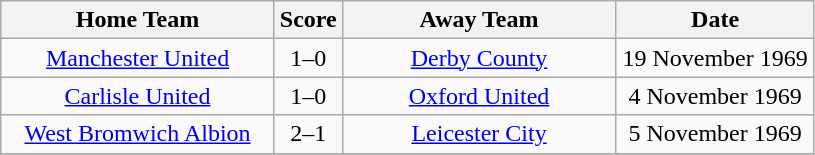<table class="wikitable" style="text-align:center;">
<tr>
<th width=175>Home Team</th>
<th width=20>Score</th>
<th width=175>Away Team</th>
<th width=125>Date</th>
</tr>
<tr>
<td><a href='#'>Manchester United</a></td>
<td>1–0</td>
<td><a href='#'>Derby County</a></td>
<td>19 November 1969</td>
</tr>
<tr>
<td><a href='#'>Carlisle United</a></td>
<td>1–0</td>
<td><a href='#'>Oxford United</a></td>
<td>4 November 1969</td>
</tr>
<tr>
<td><a href='#'>West Bromwich Albion</a></td>
<td>2–1</td>
<td><a href='#'>Leicester City</a></td>
<td>5 November 1969</td>
</tr>
<tr>
</tr>
</table>
